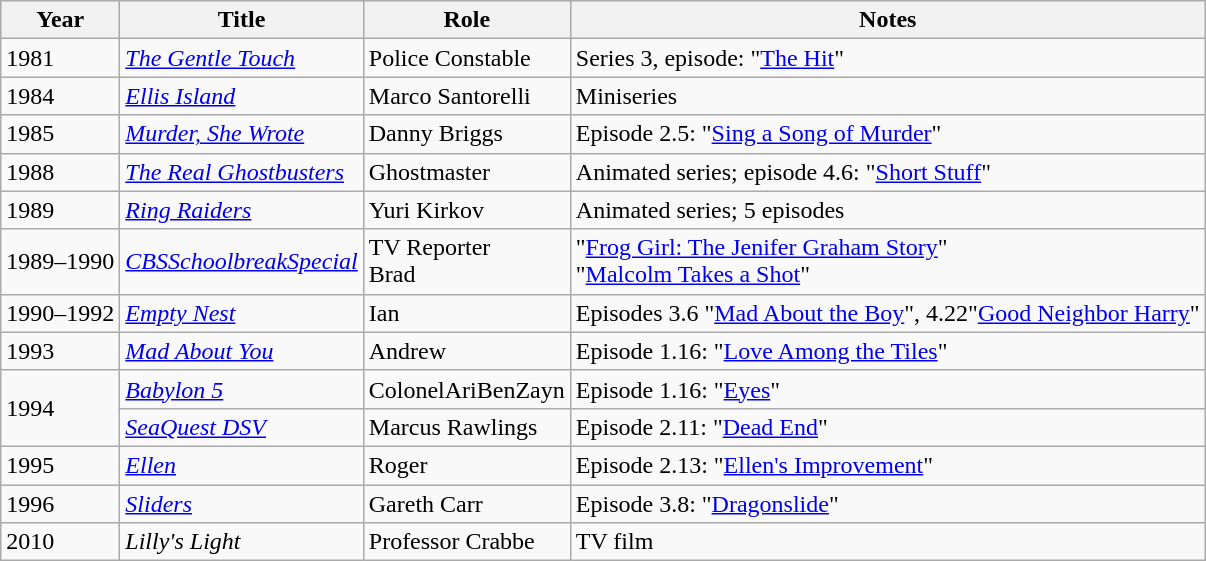<table class="wikitable" border="1">
<tr>
<th>Year</th>
<th>Title</th>
<th>Role</th>
<th>Notes</th>
</tr>
<tr>
<td>1981</td>
<td><em><a href='#'>The Gentle Touch</a></em></td>
<td>Police Constable</td>
<td>Series 3, episode: "<a href='#'>The Hit</a>"</td>
</tr>
<tr>
<td>1984</td>
<td><em><a href='#'>Ellis Island</a></em></td>
<td>Marco Santorelli</td>
<td>Miniseries</td>
</tr>
<tr>
<td>1985</td>
<td><em><a href='#'>Murder, She Wrote</a></em></td>
<td>Danny Briggs</td>
<td>Episode 2.5: "<a href='#'>Sing a Song of Murder</a>"</td>
</tr>
<tr>
<td>1988</td>
<td><em><a href='#'>The Real Ghostbusters</a></em></td>
<td>Ghostmaster</td>
<td>Animated series; episode 4.6: "<a href='#'>Short Stuff</a>"</td>
</tr>
<tr>
<td>1989</td>
<td><em><a href='#'>Ring Raiders</a></em></td>
<td>Yuri Kirkov</td>
<td>Animated series; 5 episodes</td>
</tr>
<tr>
<td>1989–1990</td>
<td><em><a href='#'>CBSSchoolbreakSpecial</a></em></td>
<td>TV Reporter<br>Brad</td>
<td>"<a href='#'>Frog Girl: The Jenifer Graham Story</a>"<br> "<a href='#'>Malcolm Takes a Shot</a>"</td>
</tr>
<tr>
<td>1990–1992</td>
<td><em><a href='#'>Empty Nest</a></em></td>
<td>Ian</td>
<td>Episodes 3.6 "<a href='#'>Mad About the Boy</a>", 4.22"<a href='#'>Good Neighbor Harry</a>"</td>
</tr>
<tr>
<td>1993</td>
<td><em><a href='#'>Mad About You</a></em></td>
<td>Andrew</td>
<td>Episode 1.16: "<a href='#'>Love Among the Tiles</a>"</td>
</tr>
<tr>
<td rowspan="2">1994</td>
<td><em><a href='#'>Babylon 5</a></em></td>
<td>ColonelAriBenZayn</td>
<td>Episode 1.16: "<a href='#'>Eyes</a>"</td>
</tr>
<tr>
<td><em><a href='#'>SeaQuest DSV</a></em></td>
<td>Marcus Rawlings</td>
<td>Episode 2.11: "<a href='#'>Dead End</a>"</td>
</tr>
<tr>
<td>1995</td>
<td><em><a href='#'>Ellen</a></em></td>
<td>Roger</td>
<td>Episode 2.13: "<a href='#'>Ellen's Improvement</a>"</td>
</tr>
<tr>
<td>1996</td>
<td><em><a href='#'>Sliders</a></em></td>
<td>Gareth Carr</td>
<td>Episode 3.8: "<a href='#'>Dragonslide</a>"</td>
</tr>
<tr>
<td>2010</td>
<td><em>Lilly's Light</em></td>
<td>Professor Crabbe</td>
<td>TV film</td>
</tr>
</table>
